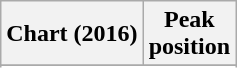<table class="wikitable sortable plainrowheaders" style="text-align:center">
<tr>
<th scope="col">Chart (2016)</th>
<th scope="col">Peak<br> position</th>
</tr>
<tr>
</tr>
<tr>
</tr>
<tr>
</tr>
<tr>
</tr>
</table>
